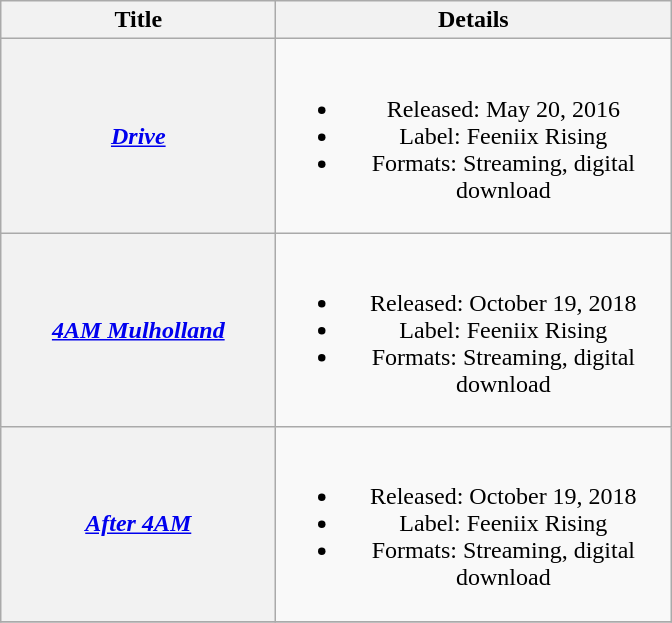<table class="wikitable plainrowheaders" style="text-align:center;">
<tr>
<th scope="col" style="width:11em;">Title</th>
<th scope="col" style="width:16em;">Details</th>
</tr>
<tr>
<th scope="row"><em><a href='#'>Drive</a></em></th>
<td><br><ul><li>Released: May 20, 2016</li><li>Label: Feeniix Rising</li><li>Formats: Streaming, digital download</li></ul></td>
</tr>
<tr>
<th scope="row"><em><a href='#'>4AM Mulholland</a></em></th>
<td><br><ul><li>Released: October 19, 2018</li><li>Label: Feeniix Rising</li><li>Formats: Streaming, digital download</li></ul></td>
</tr>
<tr>
<th scope="row"><em><a href='#'>After 4AM</a></em></th>
<td><br><ul><li>Released: October 19, 2018</li><li>Label: Feeniix Rising</li><li>Formats: Streaming, digital download</li></ul></td>
</tr>
<tr>
</tr>
</table>
